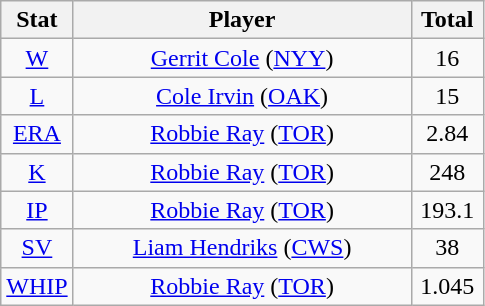<table class="wikitable" style="text-align:center;">
<tr>
<th style="width:15%;">Stat</th>
<th>Player</th>
<th style="width:15%;">Total</th>
</tr>
<tr>
<td><a href='#'>W</a></td>
<td><a href='#'>Gerrit Cole</a> (<a href='#'>NYY</a>)</td>
<td>16</td>
</tr>
<tr>
<td><a href='#'>L</a></td>
<td><a href='#'>Cole Irvin</a> (<a href='#'>OAK</a>)</td>
<td>15</td>
</tr>
<tr>
<td><a href='#'>ERA</a></td>
<td><a href='#'>Robbie Ray</a> (<a href='#'>TOR</a>)</td>
<td>2.84</td>
</tr>
<tr>
<td><a href='#'>K</a></td>
<td><a href='#'>Robbie Ray</a> (<a href='#'>TOR</a>)</td>
<td>248</td>
</tr>
<tr>
<td><a href='#'>IP</a></td>
<td><a href='#'>Robbie Ray</a> (<a href='#'>TOR</a>)</td>
<td>193.1</td>
</tr>
<tr>
<td><a href='#'>SV</a></td>
<td><a href='#'>Liam Hendriks</a> (<a href='#'>CWS</a>)</td>
<td>38</td>
</tr>
<tr>
<td><a href='#'>WHIP</a></td>
<td><a href='#'>Robbie Ray</a> (<a href='#'>TOR</a>)</td>
<td>1.045</td>
</tr>
</table>
